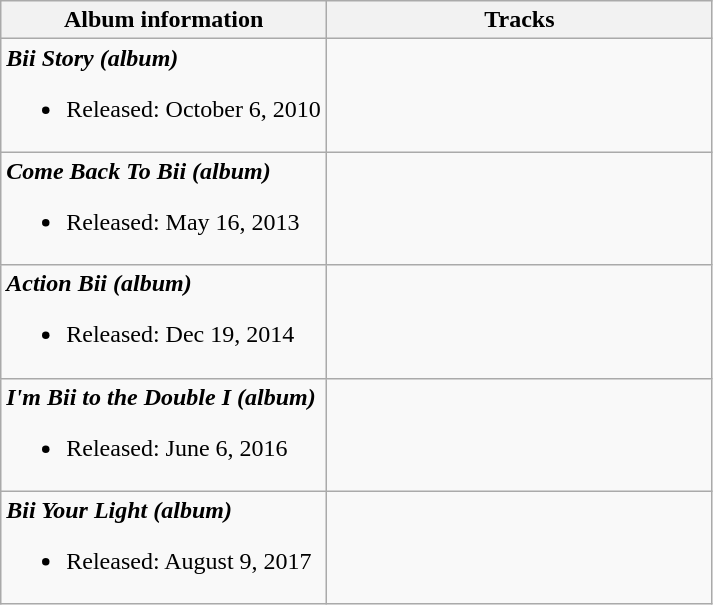<table class="wikitable">
<tr>
<th align="left">Album information</th>
<th align="left" width="250px">Tracks</th>
</tr>
<tr>
<td align="left"><strong><em>Bii Story (album)</em></strong><br><ul><li>Released: October 6, 2010</li></ul></td>
<td style="font-size: 85%;"></td>
</tr>
<tr>
<td align="left"><strong><em>Come Back To Bii (album)</em></strong><br><ul><li>Released: May 16, 2013</li></ul></td>
<td style="font-size: 85%;"></td>
</tr>
<tr>
<td align="left"><strong><em>Action Bii (album)</em></strong><br><ul><li>Released: Dec 19, 2014</li></ul></td>
<td style="font-size: 85%;"></td>
</tr>
<tr>
<td align="left"><strong><em>I'm Bii to the Double I (album)</em></strong><br><ul><li>Released: June 6, 2016</li></ul></td>
<td style="font-size: 85%;"></td>
</tr>
<tr>
<td align="left"><strong><em>Bii Your Light (album)</em></strong><br><ul><li>Released: August 9, 2017</li></ul></td>
<td style="font-size: 85%;"></td>
</tr>
</table>
